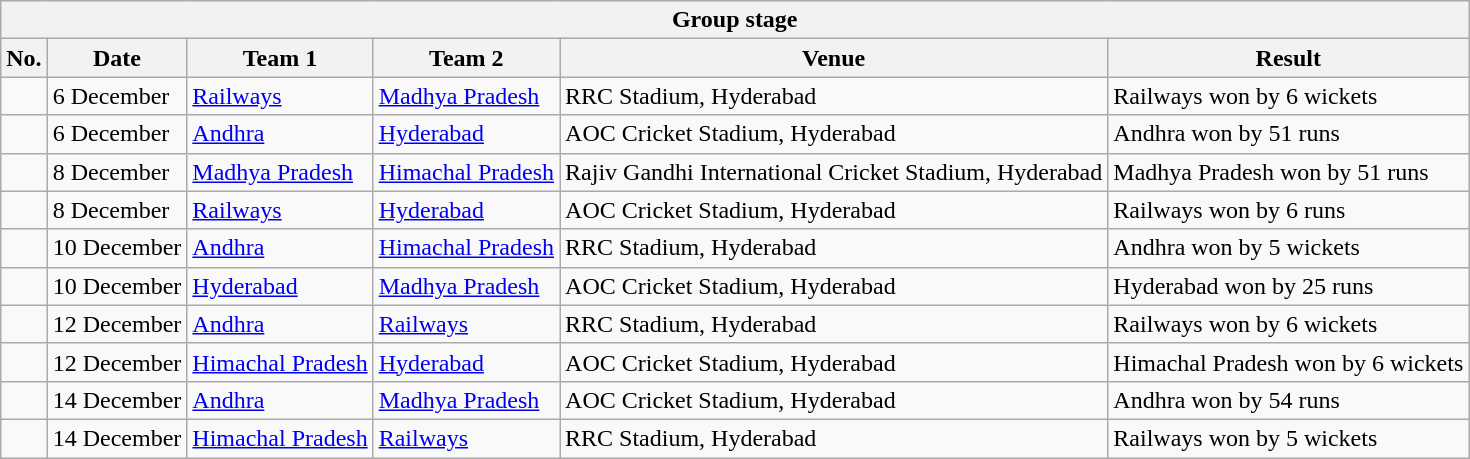<table class="wikitable">
<tr>
<th colspan="7">Group stage</th>
</tr>
<tr>
<th>No.</th>
<th>Date</th>
<th>Team 1</th>
<th>Team 2</th>
<th>Venue</th>
<th>Result</th>
</tr>
<tr>
<td> </td>
<td>6 December</td>
<td><a href='#'>Railways</a></td>
<td><a href='#'>Madhya Pradesh</a></td>
<td>RRC Stadium, Hyderabad</td>
<td>Railways won by 6 wickets</td>
</tr>
<tr>
<td> </td>
<td>6 December</td>
<td><a href='#'>Andhra</a></td>
<td><a href='#'>Hyderabad</a></td>
<td>AOC Cricket Stadium, Hyderabad</td>
<td>Andhra won by 51 runs</td>
</tr>
<tr>
<td> </td>
<td>8 December</td>
<td><a href='#'>Madhya Pradesh</a></td>
<td><a href='#'>Himachal Pradesh</a></td>
<td>Rajiv Gandhi International Cricket Stadium, Hyderabad</td>
<td>Madhya Pradesh won by 51 runs</td>
</tr>
<tr>
<td> </td>
<td>8 December</td>
<td><a href='#'>Railways</a></td>
<td><a href='#'>Hyderabad</a></td>
<td>AOC Cricket Stadium, Hyderabad</td>
<td>Railways won by 6 runs</td>
</tr>
<tr>
<td> </td>
<td>10 December</td>
<td><a href='#'>Andhra</a></td>
<td><a href='#'>Himachal Pradesh</a></td>
<td>RRC Stadium, Hyderabad</td>
<td>Andhra won by 5 wickets</td>
</tr>
<tr>
<td> </td>
<td>10 December</td>
<td><a href='#'>Hyderabad</a></td>
<td><a href='#'>Madhya Pradesh</a></td>
<td>AOC Cricket Stadium, Hyderabad</td>
<td>Hyderabad won by 25 runs</td>
</tr>
<tr>
<td> </td>
<td>12 December</td>
<td><a href='#'>Andhra</a></td>
<td><a href='#'>Railways</a></td>
<td>RRC Stadium, Hyderabad</td>
<td>Railways won by 6 wickets</td>
</tr>
<tr>
<td> </td>
<td>12 December</td>
<td><a href='#'>Himachal Pradesh</a></td>
<td><a href='#'>Hyderabad</a></td>
<td>AOC Cricket Stadium, Hyderabad</td>
<td>Himachal Pradesh won by 6 wickets</td>
</tr>
<tr>
<td> </td>
<td>14 December</td>
<td><a href='#'>Andhra</a></td>
<td><a href='#'>Madhya Pradesh</a></td>
<td>AOC Cricket Stadium, Hyderabad</td>
<td>Andhra won by 54 runs</td>
</tr>
<tr>
<td> </td>
<td>14 December</td>
<td><a href='#'>Himachal Pradesh</a></td>
<td><a href='#'>Railways</a></td>
<td>RRC Stadium, Hyderabad</td>
<td>Railways won by 5 wickets</td>
</tr>
</table>
